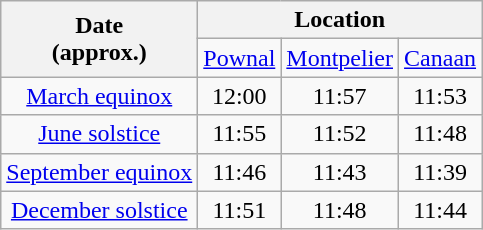<table class="wikitable" style="text-align:center;">
<tr>
<th rowspan=2>Date<br>(approx.)</th>
<th colspan=3>Location</th>
</tr>
<tr>
<td><a href='#'>Pownal</a></td>
<td><a href='#'>Montpelier</a></td>
<td><a href='#'>Canaan</a></td>
</tr>
<tr>
<td><a href='#'>March equinox</a></td>
<td>12:00</td>
<td>11:57</td>
<td>11:53</td>
</tr>
<tr>
<td><a href='#'>June solstice</a></td>
<td>11:55</td>
<td>11:52</td>
<td>11:48</td>
</tr>
<tr>
<td><a href='#'>September equinox</a></td>
<td>11:46</td>
<td>11:43</td>
<td>11:39</td>
</tr>
<tr>
<td><a href='#'>December solstice</a></td>
<td>11:51</td>
<td>11:48</td>
<td>11:44</td>
</tr>
</table>
